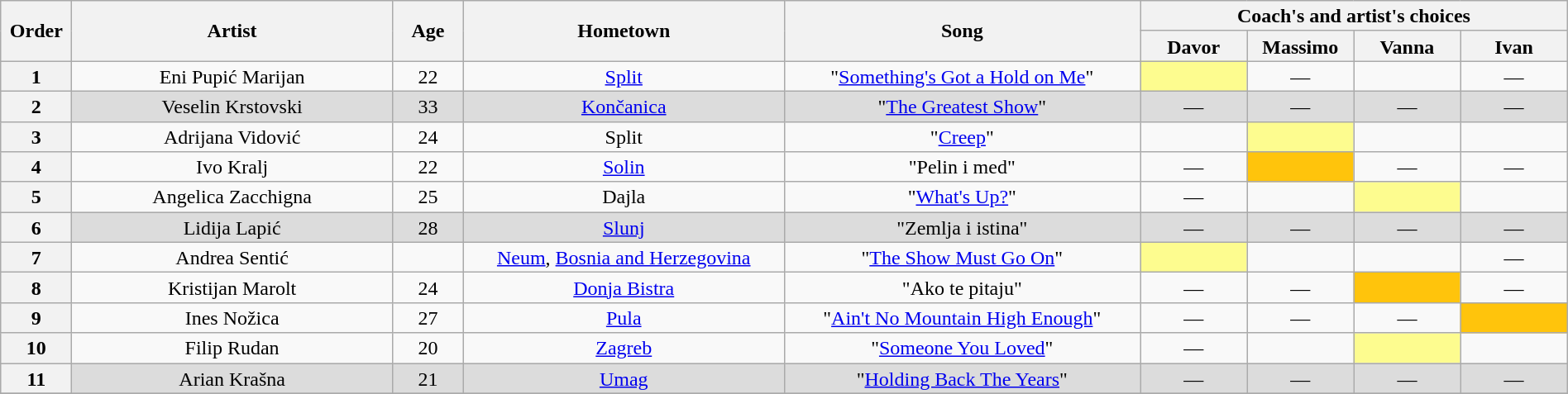<table class="wikitable" style="text-align:center; line-height:17px; width:100%;">
<tr>
<th scope="col" rowspan="2" style="width:04%;">Order</th>
<th scope="col" rowspan="2" style="width:18%;">Artist</th>
<th scope="col" rowspan="2" style="width:04%;">Age</th>
<th scope="col" rowspan="2" style="width:18%;">Hometown</th>
<th scope="col" rowspan="2" style="width:20%;">Song</th>
<th scope="col" colspan="4" style="width:24%;">Coach's and artist's choices</th>
</tr>
<tr>
<th style="width:06%;">Davor</th>
<th style="width:06%;">Massimo</th>
<th style="width:06%;">Vanna</th>
<th style="width:06%;">Ivan</th>
</tr>
<tr>
<th>1</th>
<td>Eni Pupić Marijan</td>
<td>22</td>
<td><a href='#'>Split</a></td>
<td>"<a href='#'>Something's Got a Hold on Me</a>"</td>
<td style="background:#fdfc8f;"><strong></strong></td>
<td>—</td>
<td> <strong></strong> </td>
<td>—</td>
</tr>
<tr style="background:#DCDCDC;">
<th>2</th>
<td>Veselin Krstovski</td>
<td>33</td>
<td><a href='#'>Končanica</a></td>
<td>"<a href='#'>The Greatest Show</a>"</td>
<td>—</td>
<td>—</td>
<td>—</td>
<td>—</td>
</tr>
<tr>
<th>3</th>
<td>Adrijana Vidović</td>
<td>24</td>
<td>Split</td>
<td>"<a href='#'>Creep</a>"</td>
<td> <strong></strong> </td>
<td style="background:#fdfc8f;"><strong></strong></td>
<td> <strong></strong> </td>
<td> <strong></strong> </td>
</tr>
<tr>
<th>4</th>
<td>Ivo Kralj</td>
<td>22</td>
<td><a href='#'>Solin</a></td>
<td>"Pelin i med"</td>
<td>—</td>
<td style="background:#FFC40C;"><strong></strong></td>
<td>—</td>
<td>—</td>
</tr>
<tr>
<th>5</th>
<td>Angelica Zacchigna</td>
<td>25</td>
<td>Dajla</td>
<td>"<a href='#'>What's Up?</a>"</td>
<td>—</td>
<td> <strong></strong> </td>
<td style="background:#fdfc8f;"><strong></strong></td>
<td> <strong></strong> </td>
</tr>
<tr style="background:#DCDCDC;">
<th>6</th>
<td>Lidija Lapić</td>
<td>28</td>
<td><a href='#'>Slunj</a></td>
<td>"Zemlja i istina"</td>
<td>—</td>
<td>—</td>
<td>—</td>
<td>—</td>
</tr>
<tr>
<th>7</th>
<td>Andrea Sentić</td>
<td></td>
<td><a href='#'>Neum</a>, <a href='#'>Bosnia and Herzegovina</a></td>
<td>"<a href='#'>The Show Must Go On</a>"</td>
<td style="background:#fdfc8f;"><strong></strong></td>
<td> <strong></strong> </td>
<td> <strong></strong> </td>
<td>—</td>
</tr>
<tr>
<th>8</th>
<td>Kristijan Marolt</td>
<td>24</td>
<td><a href='#'>Donja Bistra</a></td>
<td>"Ako te pitaju"</td>
<td>—</td>
<td>—</td>
<td style="background:#FFC40C;"><strong></strong></td>
<td>—</td>
</tr>
<tr>
<th>9</th>
<td>Ines Nožica</td>
<td>27</td>
<td><a href='#'>Pula</a></td>
<td>"<a href='#'>Ain't No Mountain High Enough</a>"</td>
<td>—</td>
<td>—</td>
<td>—</td>
<td style="background:#FFC40C;"><strong></strong></td>
</tr>
<tr>
<th>10</th>
<td>Filip Rudan</td>
<td>20</td>
<td><a href='#'>Zagreb</a></td>
<td>"<a href='#'>Someone You Loved</a>"</td>
<td>—</td>
<td> <strong></strong> </td>
<td style="background:#fdfc8f;"><strong></strong></td>
<td> <strong></strong> </td>
</tr>
<tr style="background:#DCDCDC;">
<th>11</th>
<td>Arian Krašna</td>
<td>21</td>
<td><a href='#'>Umag</a></td>
<td>"<a href='#'>Holding Back The Years</a>"</td>
<td>—</td>
<td>—</td>
<td>—</td>
<td>—</td>
</tr>
<tr>
</tr>
</table>
